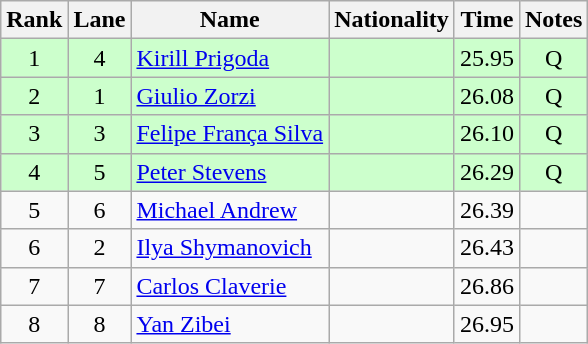<table class="wikitable sortable" style="text-align:center">
<tr>
<th>Rank</th>
<th>Lane</th>
<th>Name</th>
<th>Nationality</th>
<th>Time</th>
<th>Notes</th>
</tr>
<tr bgcolor=ccffcc>
<td>1</td>
<td>4</td>
<td align=left><a href='#'>Kirill Prigoda</a></td>
<td align=left></td>
<td>25.95</td>
<td>Q</td>
</tr>
<tr bgcolor=ccffcc>
<td>2</td>
<td>1</td>
<td align=left><a href='#'>Giulio Zorzi</a></td>
<td align=left></td>
<td>26.08</td>
<td>Q</td>
</tr>
<tr bgcolor=ccffcc>
<td>3</td>
<td>3</td>
<td align=left><a href='#'>Felipe França Silva</a></td>
<td align=left></td>
<td>26.10</td>
<td>Q</td>
</tr>
<tr bgcolor=ccffcc>
<td>4</td>
<td>5</td>
<td align=left><a href='#'>Peter Stevens</a></td>
<td align=left></td>
<td>26.29</td>
<td>Q</td>
</tr>
<tr>
<td>5</td>
<td>6</td>
<td align=left><a href='#'>Michael Andrew</a></td>
<td align=left></td>
<td>26.39</td>
<td></td>
</tr>
<tr>
<td>6</td>
<td>2</td>
<td align=left><a href='#'>Ilya Shymanovich</a></td>
<td align=left></td>
<td>26.43</td>
<td></td>
</tr>
<tr>
<td>7</td>
<td>7</td>
<td align=left><a href='#'>Carlos Claverie</a></td>
<td align=left></td>
<td>26.86</td>
<td></td>
</tr>
<tr>
<td>8</td>
<td>8</td>
<td align=left><a href='#'>Yan Zibei</a></td>
<td align=left></td>
<td>26.95</td>
<td></td>
</tr>
</table>
